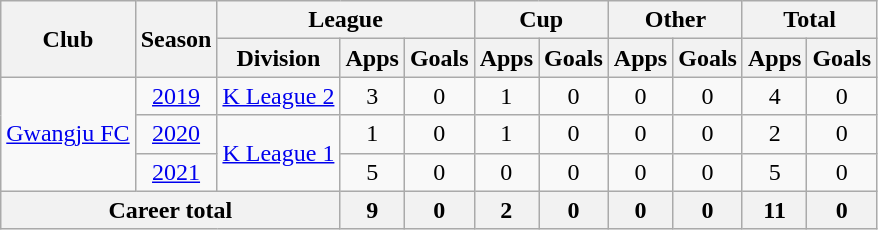<table class="wikitable" style="text-align: center">
<tr>
<th rowspan="2">Club</th>
<th rowspan="2">Season</th>
<th colspan="3">League</th>
<th colspan="2">Cup</th>
<th colspan="2">Other</th>
<th colspan="2">Total</th>
</tr>
<tr>
<th>Division</th>
<th>Apps</th>
<th>Goals</th>
<th>Apps</th>
<th>Goals</th>
<th>Apps</th>
<th>Goals</th>
<th>Apps</th>
<th>Goals</th>
</tr>
<tr>
<td rowspan="3"><a href='#'>Gwangju FC</a></td>
<td><a href='#'>2019</a></td>
<td><a href='#'>K League 2</a></td>
<td>3</td>
<td>0</td>
<td>1</td>
<td>0</td>
<td>0</td>
<td>0</td>
<td>4</td>
<td>0</td>
</tr>
<tr>
<td><a href='#'>2020</a></td>
<td rowspan="2"><a href='#'>K League 1</a></td>
<td>1</td>
<td>0</td>
<td>1</td>
<td>0</td>
<td>0</td>
<td>0</td>
<td>2</td>
<td>0</td>
</tr>
<tr>
<td><a href='#'>2021</a></td>
<td>5</td>
<td>0</td>
<td>0</td>
<td>0</td>
<td>0</td>
<td>0</td>
<td>5</td>
<td>0</td>
</tr>
<tr>
<th colspan=3>Career total</th>
<th>9</th>
<th>0</th>
<th>2</th>
<th>0</th>
<th>0</th>
<th>0</th>
<th>11</th>
<th>0</th>
</tr>
</table>
